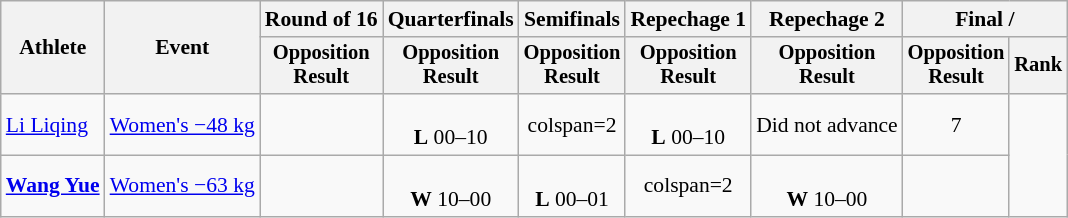<table class="wikitable" style="font-size:90%">
<tr>
<th rowspan="2">Athlete</th>
<th rowspan="2">Event</th>
<th>Round of 16</th>
<th>Quarterfinals</th>
<th>Semifinals</th>
<th>Repechage 1</th>
<th>Repechage 2</th>
<th colspan=2>Final / </th>
</tr>
<tr style="font-size:95%">
<th>Opposition<br>Result</th>
<th>Opposition<br>Result</th>
<th>Opposition<br>Result</th>
<th>Opposition<br>Result</th>
<th>Opposition<br>Result</th>
<th>Opposition<br>Result</th>
<th>Rank</th>
</tr>
<tr align=center>
<td align=left><a href='#'>Li Liqing</a></td>
<td align=left><a href='#'>Women's −48 kg</a></td>
<td></td>
<td><br><strong>L</strong> 00–10</td>
<td>colspan=2</td>
<td><br><strong>L</strong> 00–10</td>
<td>Did not advance</td>
<td>7</td>
</tr>
<tr align=center>
<td align=left><strong><a href='#'>Wang Yue</a></strong></td>
<td align=left><a href='#'>Women's −63 kg</a></td>
<td></td>
<td><br><strong>W</strong> 10–00</td>
<td><br><strong>L</strong> 00–01</td>
<td>colspan=2 </td>
<td><br><strong>W</strong> 10–00</td>
<td></td>
</tr>
</table>
